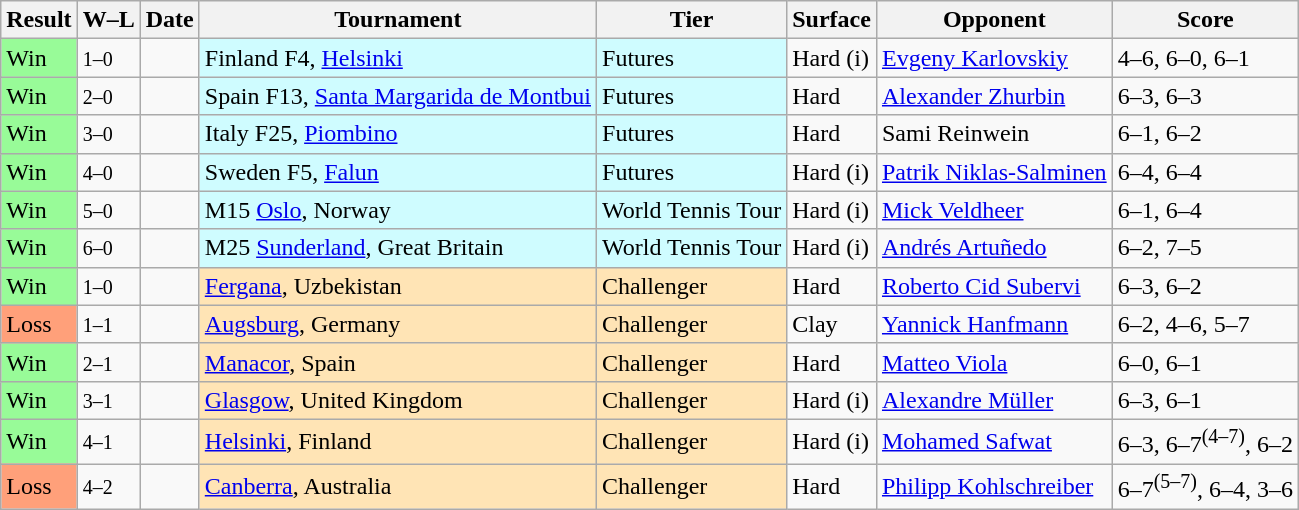<table class="sortable wikitable">
<tr>
<th>Result</th>
<th class="unsortable">W–L</th>
<th>Date</th>
<th>Tournament</th>
<th>Tier</th>
<th>Surface</th>
<th>Opponent</th>
<th class="unsortable">Score</th>
</tr>
<tr>
<td bgcolor=98FB98>Win</td>
<td><small>1–0</small></td>
<td></td>
<td bgcolor=cffcff>Finland F4, <a href='#'>Helsinki</a></td>
<td bgcolor=cffcff>Futures</td>
<td>Hard (i)</td>
<td> <a href='#'>Evgeny Karlovskiy</a></td>
<td>4–6, 6–0, 6–1</td>
</tr>
<tr>
<td bgcolor=98FB98>Win</td>
<td><small>2–0</small></td>
<td></td>
<td bgcolor=cffcff>Spain F13, <a href='#'>Santa Margarida de Montbui</a></td>
<td bgcolor=cffcff>Futures</td>
<td>Hard</td>
<td> <a href='#'>Alexander Zhurbin</a></td>
<td>6–3, 6–3</td>
</tr>
<tr>
<td bgcolor=98FB98>Win</td>
<td><small>3–0</small></td>
<td></td>
<td bgcolor=cffcff>Italy F25, <a href='#'>Piombino</a></td>
<td bgcolor=cffcff>Futures</td>
<td>Hard</td>
<td> Sami Reinwein</td>
<td>6–1, 6–2</td>
</tr>
<tr>
<td bgcolor=98FB98>Win</td>
<td><small>4–0</small></td>
<td></td>
<td bgcolor=cffcff>Sweden F5, <a href='#'>Falun</a></td>
<td bgcolor=cffcff>Futures</td>
<td>Hard (i)</td>
<td> <a href='#'>Patrik Niklas-Salminen</a></td>
<td>6–4, 6–4</td>
</tr>
<tr>
<td bgcolor=98FB98>Win</td>
<td><small>5–0</small></td>
<td></td>
<td bgcolor=cffcff>M15 <a href='#'>Oslo</a>, Norway</td>
<td bgcolor=cffcff>World Tennis Tour</td>
<td>Hard (i)</td>
<td> <a href='#'>Mick Veldheer</a></td>
<td>6–1, 6–4</td>
</tr>
<tr>
<td bgcolor=98FB98>Win</td>
<td><small>6–0</small></td>
<td></td>
<td bgcolor=cffcff>M25 <a href='#'>Sunderland</a>, Great Britain</td>
<td bgcolor=cffcff>World Tennis Tour</td>
<td>Hard (i)</td>
<td> <a href='#'>Andrés Artuñedo</a></td>
<td>6–2, 7–5</td>
</tr>
<tr>
<td bgcolor=98FB98>Win</td>
<td><small>1–0</small></td>
<td><a href='#'></a></td>
<td style="background:moccasin;"><a href='#'>Fergana</a>, Uzbekistan</td>
<td style="background:moccasin;">Challenger</td>
<td>Hard</td>
<td> <a href='#'>Roberto Cid Subervi</a></td>
<td>6–3, 6–2</td>
</tr>
<tr>
<td bgcolor=FFA07A>Loss</td>
<td><small>1–1</small></td>
<td><a href='#'></a></td>
<td style="background:moccasin;"><a href='#'>Augsburg</a>, Germany</td>
<td style="background:moccasin;">Challenger</td>
<td>Clay</td>
<td> <a href='#'>Yannick Hanfmann</a></td>
<td>6–2, 4–6, 5–7</td>
</tr>
<tr>
<td bgcolor=98FB98>Win</td>
<td><small>2–1</small></td>
<td><a href='#'></a></td>
<td style="background:moccasin;"><a href='#'>Manacor</a>, Spain</td>
<td style="background:moccasin;">Challenger</td>
<td>Hard</td>
<td> <a href='#'>Matteo Viola</a></td>
<td>6–0, 6–1</td>
</tr>
<tr>
<td bgcolor=98FB98>Win</td>
<td><small>3–1</small></td>
<td><a href='#'></a></td>
<td style="background:moccasin;"><a href='#'>Glasgow</a>, United Kingdom</td>
<td style="background:moccasin;">Challenger</td>
<td>Hard (i)</td>
<td> <a href='#'>Alexandre Müller</a></td>
<td>6–3, 6–1</td>
</tr>
<tr>
<td bgcolor=98FB98>Win</td>
<td><small>4–1</small></td>
<td><a href='#'></a></td>
<td style="background:moccasin;"><a href='#'>Helsinki</a>, Finland</td>
<td style="background:moccasin;">Challenger</td>
<td>Hard (i)</td>
<td> <a href='#'>Mohamed Safwat</a></td>
<td>6–3, 6–7<sup>(4–7)</sup>, 6–2</td>
</tr>
<tr>
<td bgcolor=FFA07A>Loss</td>
<td><small>4–2</small></td>
<td><a href='#'></a></td>
<td style="background:moccasin;"><a href='#'>Canberra</a>, Australia</td>
<td style="background:moccasin;">Challenger</td>
<td>Hard</td>
<td> <a href='#'>Philipp Kohlschreiber</a></td>
<td>6–7<sup>(5–7)</sup>, 6–4, 3–6</td>
</tr>
</table>
